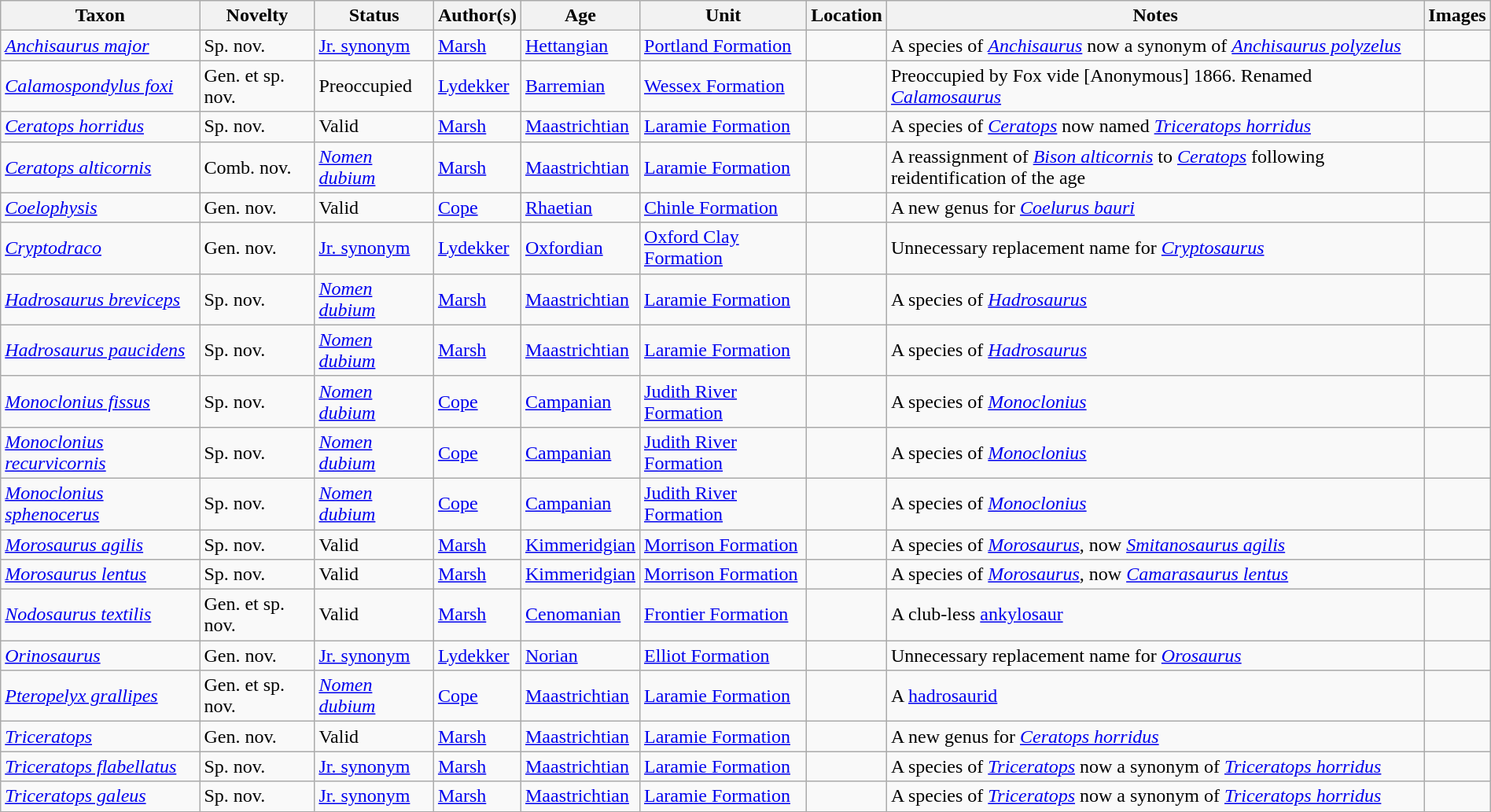<table class="wikitable sortable" align="center" width="100%">
<tr>
<th>Taxon</th>
<th>Novelty</th>
<th>Status</th>
<th>Author(s)</th>
<th>Age</th>
<th>Unit</th>
<th>Location</th>
<th>Notes</th>
<th>Images</th>
</tr>
<tr>
<td><em><a href='#'>Anchisaurus major</a></em></td>
<td>Sp. nov.</td>
<td><a href='#'>Jr. synonym</a></td>
<td><a href='#'>Marsh</a></td>
<td><a href='#'>Hettangian</a></td>
<td><a href='#'>Portland Formation</a></td>
<td></td>
<td>A species of <em><a href='#'>Anchisaurus</a></em> now a synonym of <em><a href='#'>Anchisaurus polyzelus</a></em></td>
<td></td>
</tr>
<tr>
<td><em><a href='#'>Calamospondylus foxi</a></em></td>
<td>Gen. et sp. nov.</td>
<td>Preoccupied</td>
<td><a href='#'>Lydekker</a></td>
<td><a href='#'>Barremian</a></td>
<td><a href='#'>Wessex Formation</a></td>
<td></td>
<td>Preoccupied by Fox vide [Anonymous] 1866. Renamed <em><a href='#'>Calamosaurus</a></em></td>
<td></td>
</tr>
<tr>
<td><em><a href='#'>Ceratops horridus</a></em></td>
<td>Sp. nov.</td>
<td>Valid</td>
<td><a href='#'>Marsh</a></td>
<td><a href='#'>Maastrichtian</a></td>
<td><a href='#'>Laramie Formation</a></td>
<td></td>
<td>A species of <em><a href='#'>Ceratops</a></em> now named <em><a href='#'>Triceratops horridus</a></em></td>
<td></td>
</tr>
<tr>
<td><em><a href='#'>Ceratops alticornis</a></em></td>
<td>Comb. nov.</td>
<td><em><a href='#'>Nomen dubium</a></em></td>
<td><a href='#'>Marsh</a></td>
<td><a href='#'>Maastrichtian</a></td>
<td><a href='#'>Laramie Formation</a></td>
<td></td>
<td>A reassignment of <em><a href='#'>Bison alticornis</a></em> to <em><a href='#'>Ceratops</a></em> following reidentification of the age</td>
<td></td>
</tr>
<tr>
<td><em><a href='#'>Coelophysis</a></em></td>
<td>Gen. nov.</td>
<td>Valid</td>
<td><a href='#'>Cope</a></td>
<td><a href='#'>Rhaetian</a></td>
<td><a href='#'>Chinle Formation</a></td>
<td></td>
<td>A new genus for <em><a href='#'>Coelurus bauri</a></em></td>
<td></td>
</tr>
<tr>
<td><em><a href='#'>Cryptodraco</a></em></td>
<td>Gen. nov.</td>
<td><a href='#'>Jr. synonym</a></td>
<td><a href='#'>Lydekker</a></td>
<td><a href='#'>Oxfordian</a></td>
<td><a href='#'>Oxford Clay Formation</a></td>
<td></td>
<td>Unnecessary replacement name for <em><a href='#'>Cryptosaurus</a></em></td>
<td></td>
</tr>
<tr>
<td><em><a href='#'>Hadrosaurus breviceps</a></em></td>
<td>Sp. nov.</td>
<td><em><a href='#'>Nomen dubium</a></em></td>
<td><a href='#'>Marsh</a></td>
<td><a href='#'>Maastrichtian</a></td>
<td><a href='#'>Laramie Formation</a></td>
<td></td>
<td>A species of <em><a href='#'>Hadrosaurus</a></em></td>
<td></td>
</tr>
<tr>
<td><em><a href='#'>Hadrosaurus paucidens</a></em></td>
<td>Sp. nov.</td>
<td><em><a href='#'>Nomen dubium</a></em></td>
<td><a href='#'>Marsh</a></td>
<td><a href='#'>Maastrichtian</a></td>
<td><a href='#'>Laramie Formation</a></td>
<td></td>
<td>A species of <em><a href='#'>Hadrosaurus</a></em></td>
<td></td>
</tr>
<tr>
<td><em><a href='#'>Monoclonius fissus</a></em></td>
<td>Sp. nov.</td>
<td><em><a href='#'>Nomen dubium</a></em></td>
<td><a href='#'>Cope</a></td>
<td><a href='#'>Campanian</a></td>
<td><a href='#'>Judith River Formation</a></td>
<td></td>
<td>A species of <em><a href='#'>Monoclonius</a></em></td>
<td></td>
</tr>
<tr>
<td><em><a href='#'>Monoclonius recurvicornis</a></em></td>
<td>Sp. nov.</td>
<td><em><a href='#'>Nomen dubium</a></em></td>
<td><a href='#'>Cope</a></td>
<td><a href='#'>Campanian</a></td>
<td><a href='#'>Judith River Formation</a></td>
<td></td>
<td>A species of <em><a href='#'>Monoclonius</a></em></td>
<td></td>
</tr>
<tr>
<td><em><a href='#'>Monoclonius sphenocerus</a></em></td>
<td>Sp. nov.</td>
<td><em><a href='#'>Nomen dubium</a></em></td>
<td><a href='#'>Cope</a></td>
<td><a href='#'>Campanian</a></td>
<td><a href='#'>Judith River Formation</a></td>
<td></td>
<td>A species of <em><a href='#'>Monoclonius</a></em></td>
<td></td>
</tr>
<tr>
<td><em><a href='#'>Morosaurus agilis</a></em></td>
<td>Sp. nov.</td>
<td>Valid</td>
<td><a href='#'>Marsh</a></td>
<td><a href='#'>Kimmeridgian</a></td>
<td><a href='#'>Morrison Formation</a></td>
<td></td>
<td>A species of <em><a href='#'>Morosaurus</a></em>, now <em><a href='#'>Smitanosaurus agilis</a></em></td>
<td></td>
</tr>
<tr>
<td><em><a href='#'>Morosaurus lentus</a></em></td>
<td>Sp. nov.</td>
<td>Valid</td>
<td><a href='#'>Marsh</a></td>
<td><a href='#'>Kimmeridgian</a></td>
<td><a href='#'>Morrison Formation</a></td>
<td></td>
<td>A species of <em><a href='#'>Morosaurus</a></em>, now <em><a href='#'>Camarasaurus lentus</a></em></td>
<td></td>
</tr>
<tr>
<td><em><a href='#'>Nodosaurus textilis</a></em></td>
<td>Gen. et sp. nov.</td>
<td>Valid</td>
<td><a href='#'>Marsh</a></td>
<td><a href='#'>Cenomanian</a></td>
<td><a href='#'>Frontier Formation</a></td>
<td></td>
<td>A club-less <a href='#'>ankylosaur</a></td>
<td></td>
</tr>
<tr>
<td><em><a href='#'>Orinosaurus</a></em></td>
<td>Gen. nov.</td>
<td><a href='#'>Jr. synonym</a></td>
<td><a href='#'>Lydekker</a></td>
<td><a href='#'>Norian</a></td>
<td><a href='#'>Elliot Formation</a></td>
<td></td>
<td>Unnecessary replacement name for <em><a href='#'>Orosaurus</a></em></td>
<td></td>
</tr>
<tr>
<td><em><a href='#'>Pteropelyx grallipes</a></em></td>
<td>Gen. et sp. nov.</td>
<td><em><a href='#'>Nomen dubium</a></em></td>
<td><a href='#'>Cope</a></td>
<td><a href='#'>Maastrichtian</a></td>
<td><a href='#'>Laramie Formation</a></td>
<td></td>
<td>A <a href='#'>hadrosaurid</a></td>
<td></td>
</tr>
<tr>
<td><em><a href='#'>Triceratops</a></em></td>
<td>Gen. nov.</td>
<td>Valid</td>
<td><a href='#'>Marsh</a></td>
<td><a href='#'>Maastrichtian</a></td>
<td><a href='#'>Laramie Formation</a></td>
<td></td>
<td>A new genus for <em><a href='#'>Ceratops horridus</a></em></td>
<td></td>
</tr>
<tr>
<td><em><a href='#'>Triceratops flabellatus</a></em></td>
<td>Sp. nov.</td>
<td><a href='#'>Jr. synonym</a></td>
<td><a href='#'>Marsh</a></td>
<td><a href='#'>Maastrichtian</a></td>
<td><a href='#'>Laramie Formation</a></td>
<td></td>
<td>A species of <em><a href='#'>Triceratops</a></em> now a synonym of <em><a href='#'>Triceratops horridus</a></em></td>
<td></td>
</tr>
<tr>
<td><em><a href='#'>Triceratops galeus</a></em></td>
<td>Sp. nov.</td>
<td><a href='#'>Jr. synonym</a></td>
<td><a href='#'>Marsh</a></td>
<td><a href='#'>Maastrichtian</a></td>
<td><a href='#'>Laramie Formation</a></td>
<td></td>
<td>A species of <em><a href='#'>Triceratops</a></em> now a synonym of <em><a href='#'>Triceratops horridus</a></em></td>
<td></td>
</tr>
<tr>
</tr>
</table>
